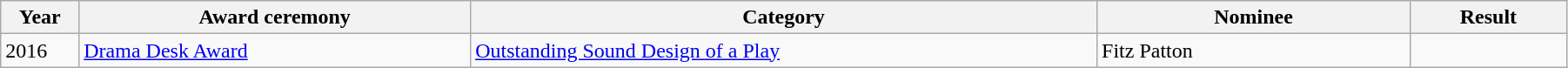<table class="wikitable" width="95%">
<tr>
<th width="5%">Year</th>
<th width="25%">Award ceremony</th>
<th width="40%">Category</th>
<th width="20%">Nominee</th>
<th width="10%">Result</th>
</tr>
<tr>
<td>2016</td>
<td><a href='#'>Drama Desk Award</a></td>
<td><a href='#'>Outstanding Sound Design of a Play</a></td>
<td>Fitz Patton</td>
<td></td>
</tr>
</table>
